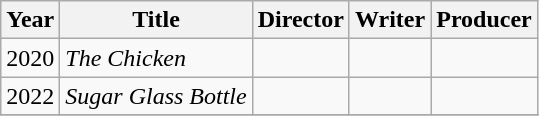<table class="wikitable">
<tr>
<th>Year</th>
<th>Title</th>
<th>Director</th>
<th>Writer</th>
<th>Producer</th>
</tr>
<tr>
<td>2020</td>
<td><em>The Chicken</em></td>
<td></td>
<td></td>
<td></td>
</tr>
<tr>
<td>2022</td>
<td><em>Sugar Glass Bottle</em></td>
<td></td>
<td></td>
<td></td>
</tr>
<tr>
</tr>
</table>
